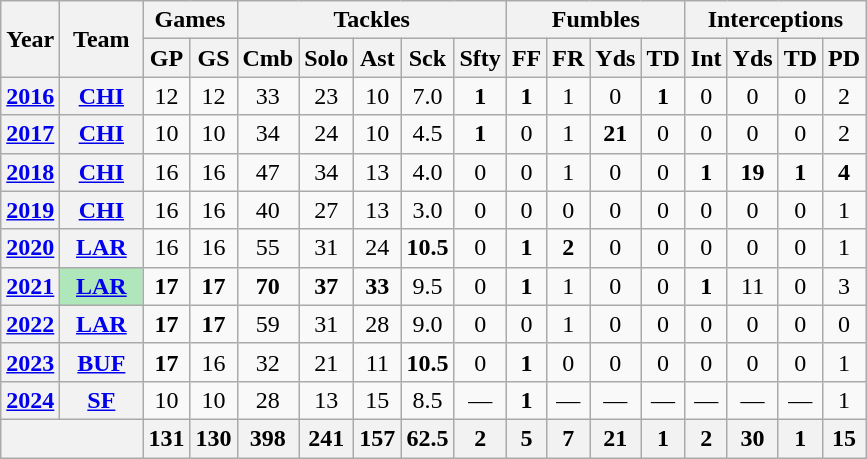<table class= "wikitable" style="text-align:center;">
<tr>
<th rowspan="2">Year</th>
<th rowspan="2">Team</th>
<th colspan="2">Games</th>
<th colspan="5">Tackles</th>
<th colspan="4">Fumbles</th>
<th colspan="4">Interceptions</th>
</tr>
<tr>
<th>GP</th>
<th>GS</th>
<th>Cmb</th>
<th>Solo</th>
<th>Ast</th>
<th>Sck</th>
<th>Sfty</th>
<th>FF</th>
<th>FR</th>
<th>Yds</th>
<th>TD</th>
<th>Int</th>
<th>Yds</th>
<th>TD</th>
<th>PD</th>
</tr>
<tr>
<th><a href='#'>2016</a></th>
<th><a href='#'>CHI</a></th>
<td>12</td>
<td>12</td>
<td>33</td>
<td>23</td>
<td>10</td>
<td>7.0</td>
<td><strong>1</strong></td>
<td><strong>1</strong></td>
<td>1</td>
<td>0</td>
<td><strong>1</strong></td>
<td>0</td>
<td>0</td>
<td>0</td>
<td>2</td>
</tr>
<tr>
<th><a href='#'>2017</a></th>
<th><a href='#'>CHI</a></th>
<td>10</td>
<td>10</td>
<td>34</td>
<td>24</td>
<td>10</td>
<td>4.5</td>
<td><strong>1</strong></td>
<td>0</td>
<td>1</td>
<td><strong>21</strong></td>
<td>0</td>
<td>0</td>
<td>0</td>
<td>0</td>
<td>2</td>
</tr>
<tr>
<th><a href='#'>2018</a></th>
<th><a href='#'>CHI</a></th>
<td>16</td>
<td>16</td>
<td>47</td>
<td>34</td>
<td>13</td>
<td>4.0</td>
<td>0</td>
<td>0</td>
<td>1</td>
<td>0</td>
<td>0</td>
<td><strong>1</strong></td>
<td><strong>19</strong></td>
<td><strong>1</strong></td>
<td><strong>4</strong></td>
</tr>
<tr>
<th><a href='#'>2019</a></th>
<th><a href='#'>CHI</a></th>
<td>16</td>
<td>16</td>
<td>40</td>
<td>27</td>
<td>13</td>
<td>3.0</td>
<td>0</td>
<td>0</td>
<td>0</td>
<td>0</td>
<td>0</td>
<td>0</td>
<td>0</td>
<td>0</td>
<td>1</td>
</tr>
<tr>
<th><a href='#'>2020</a></th>
<th><a href='#'>LAR</a></th>
<td>16</td>
<td>16</td>
<td>55</td>
<td>31</td>
<td>24</td>
<td><strong>10.5</strong></td>
<td>0</td>
<td><strong>1</strong></td>
<td><strong>2</strong></td>
<td>0</td>
<td>0</td>
<td>0</td>
<td>0</td>
<td>0</td>
<td>1</td>
</tr>
<tr>
<th><a href='#'>2021</a></th>
<th style="background:#afe6ba; width:3em;"><a href='#'>LAR</a></th>
<td><strong>17</strong></td>
<td><strong>17</strong></td>
<td><strong>70</strong></td>
<td><strong>37</strong></td>
<td><strong>33</strong></td>
<td>9.5</td>
<td>0</td>
<td><strong>1</strong></td>
<td>1</td>
<td>0</td>
<td>0</td>
<td><strong>1</strong></td>
<td>11</td>
<td>0</td>
<td>3</td>
</tr>
<tr>
<th><a href='#'>2022</a></th>
<th><a href='#'>LAR</a></th>
<td><strong>17</strong></td>
<td><strong>17</strong></td>
<td>59</td>
<td>31</td>
<td>28</td>
<td>9.0</td>
<td>0</td>
<td>0</td>
<td>1</td>
<td>0</td>
<td>0</td>
<td>0</td>
<td>0</td>
<td>0</td>
<td>0</td>
</tr>
<tr>
<th><a href='#'>2023</a></th>
<th><a href='#'>BUF</a></th>
<td><strong>17</strong></td>
<td>16</td>
<td>32</td>
<td>21</td>
<td>11</td>
<td><strong>10.5</strong></td>
<td>0</td>
<td><strong>1</strong></td>
<td>0</td>
<td>0</td>
<td>0</td>
<td>0</td>
<td>0</td>
<td>0</td>
<td>1</td>
</tr>
<tr>
<th><a href='#'>2024</a></th>
<th><a href='#'>SF</a></th>
<td>10</td>
<td>10</td>
<td>28</td>
<td>13</td>
<td>15</td>
<td>8.5</td>
<td>—</td>
<td><strong>1</strong></td>
<td>—</td>
<td>—</td>
<td>—</td>
<td>—</td>
<td>—</td>
<td>—</td>
<td>1</td>
</tr>
<tr>
<th colspan="2"></th>
<th>131</th>
<th>130</th>
<th>398</th>
<th>241</th>
<th>157</th>
<th>62.5</th>
<th>2</th>
<th>5</th>
<th>7</th>
<th>21</th>
<th>1</th>
<th>2</th>
<th>30</th>
<th>1</th>
<th>15</th>
</tr>
</table>
